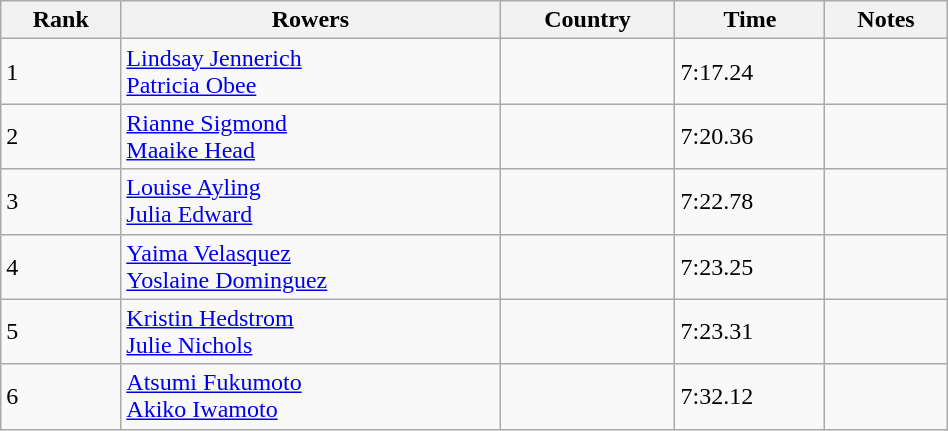<table class="wikitable sortable" width=50%>
<tr>
<th>Rank</th>
<th>Rowers</th>
<th>Country</th>
<th>Time</th>
<th>Notes</th>
</tr>
<tr>
<td>1</td>
<td><a href='#'>Lindsay Jennerich</a><br><a href='#'>Patricia Obee</a></td>
<td></td>
<td>7:17.24</td>
<td></td>
</tr>
<tr>
<td>2</td>
<td><a href='#'>Rianne Sigmond</a><br><a href='#'>Maaike Head</a></td>
<td></td>
<td>7:20.36</td>
<td></td>
</tr>
<tr>
<td>3</td>
<td><a href='#'>Louise Ayling</a><br><a href='#'>Julia Edward</a></td>
<td></td>
<td>7:22.78</td>
<td></td>
</tr>
<tr>
<td>4</td>
<td><a href='#'>Yaima Velasquez</a><br><a href='#'>Yoslaine Dominguez</a></td>
<td></td>
<td>7:23.25</td>
<td></td>
</tr>
<tr>
<td>5</td>
<td><a href='#'>Kristin Hedstrom</a><br><a href='#'>Julie Nichols</a></td>
<td></td>
<td>7:23.31</td>
<td></td>
</tr>
<tr>
<td>6</td>
<td><a href='#'>Atsumi Fukumoto</a><br><a href='#'>Akiko Iwamoto</a></td>
<td></td>
<td>7:32.12</td>
<td></td>
</tr>
</table>
